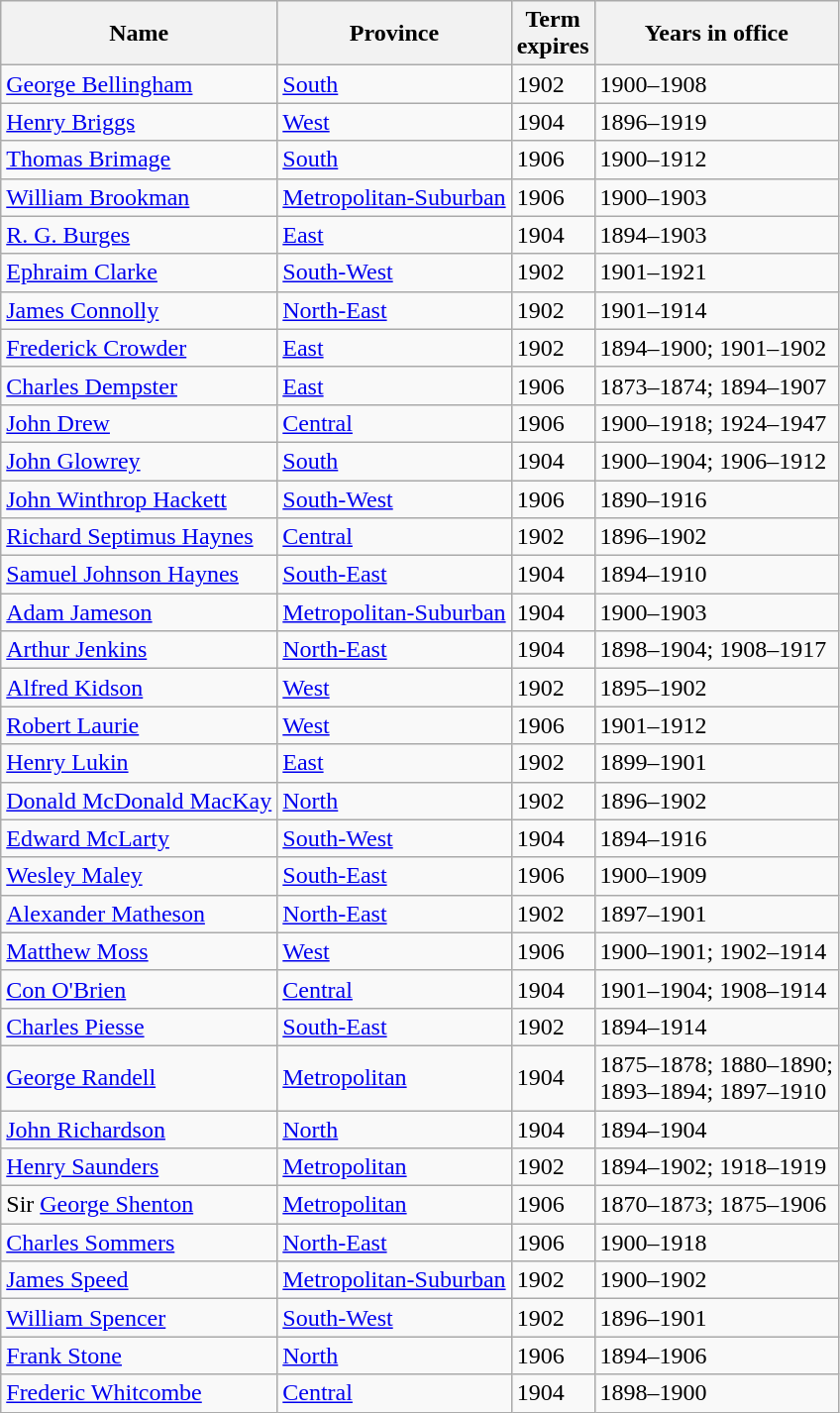<table class="wikitable sortable">
<tr>
<th><strong>Name</strong></th>
<th><strong>Province</strong></th>
<th><strong>Term<br>expires</strong></th>
<th><strong>Years in office</strong></th>
</tr>
<tr>
<td><a href='#'>George Bellingham</a></td>
<td><a href='#'>South</a></td>
<td>1902</td>
<td>1900–1908</td>
</tr>
<tr>
<td><a href='#'>Henry Briggs</a></td>
<td><a href='#'>West</a></td>
<td>1904</td>
<td>1896–1919</td>
</tr>
<tr>
<td><a href='#'>Thomas Brimage</a></td>
<td><a href='#'>South</a></td>
<td>1906</td>
<td>1900–1912</td>
</tr>
<tr>
<td><a href='#'>William Brookman</a></td>
<td><a href='#'>Metropolitan-Suburban</a></td>
<td>1906</td>
<td>1900–1903</td>
</tr>
<tr>
<td><a href='#'>R. G. Burges</a></td>
<td><a href='#'>East</a></td>
<td>1904</td>
<td>1894–1903</td>
</tr>
<tr>
<td><a href='#'>Ephraim Clarke</a></td>
<td><a href='#'>South-West</a></td>
<td>1902</td>
<td>1901–1921</td>
</tr>
<tr>
<td><a href='#'>James Connolly</a></td>
<td><a href='#'>North-East</a></td>
<td>1902</td>
<td>1901–1914</td>
</tr>
<tr>
<td><a href='#'>Frederick Crowder</a></td>
<td><a href='#'>East</a></td>
<td>1902</td>
<td>1894–1900; 1901–1902</td>
</tr>
<tr>
<td><a href='#'>Charles Dempster</a></td>
<td><a href='#'>East</a></td>
<td>1906</td>
<td>1873–1874; 1894–1907</td>
</tr>
<tr>
<td><a href='#'>John Drew</a></td>
<td><a href='#'>Central</a></td>
<td>1906</td>
<td>1900–1918; 1924–1947</td>
</tr>
<tr>
<td><a href='#'>John Glowrey</a></td>
<td><a href='#'>South</a></td>
<td>1904</td>
<td>1900–1904; 1906–1912</td>
</tr>
<tr>
<td><a href='#'>John Winthrop Hackett</a></td>
<td><a href='#'>South-West</a></td>
<td>1906</td>
<td>1890–1916</td>
</tr>
<tr>
<td><a href='#'>Richard Septimus Haynes</a></td>
<td><a href='#'>Central</a></td>
<td>1902</td>
<td>1896–1902</td>
</tr>
<tr>
<td><a href='#'>Samuel Johnson Haynes</a></td>
<td><a href='#'>South-East</a></td>
<td>1904</td>
<td>1894–1910</td>
</tr>
<tr>
<td><a href='#'>Adam Jameson</a></td>
<td><a href='#'>Metropolitan-Suburban</a></td>
<td>1904</td>
<td>1900–1903</td>
</tr>
<tr>
<td><a href='#'>Arthur Jenkins</a></td>
<td><a href='#'>North-East</a></td>
<td>1904</td>
<td>1898–1904; 1908–1917</td>
</tr>
<tr>
<td><a href='#'>Alfred Kidson</a></td>
<td><a href='#'>West</a></td>
<td>1902</td>
<td>1895–1902</td>
</tr>
<tr>
<td><a href='#'>Robert Laurie</a></td>
<td><a href='#'>West</a></td>
<td>1906</td>
<td>1901–1912</td>
</tr>
<tr>
<td><a href='#'>Henry Lukin</a></td>
<td><a href='#'>East</a></td>
<td>1902</td>
<td>1899–1901</td>
</tr>
<tr>
<td><a href='#'>Donald McDonald MacKay</a></td>
<td><a href='#'>North</a></td>
<td>1902</td>
<td>1896–1902</td>
</tr>
<tr>
<td><a href='#'>Edward McLarty</a></td>
<td><a href='#'>South-West</a></td>
<td>1904</td>
<td>1894–1916</td>
</tr>
<tr>
<td><a href='#'>Wesley Maley</a></td>
<td><a href='#'>South-East</a></td>
<td>1906</td>
<td>1900–1909</td>
</tr>
<tr>
<td><a href='#'>Alexander Matheson</a></td>
<td><a href='#'>North-East</a></td>
<td>1902</td>
<td>1897–1901</td>
</tr>
<tr>
<td><a href='#'>Matthew Moss</a></td>
<td><a href='#'>West</a></td>
<td>1906</td>
<td>1900–1901; 1902–1914</td>
</tr>
<tr>
<td><a href='#'>Con O'Brien</a></td>
<td><a href='#'>Central</a></td>
<td>1904</td>
<td>1901–1904; 1908–1914</td>
</tr>
<tr>
<td><a href='#'>Charles Piesse</a></td>
<td><a href='#'>South-East</a></td>
<td>1902</td>
<td>1894–1914</td>
</tr>
<tr>
<td><a href='#'>George Randell</a></td>
<td><a href='#'>Metropolitan</a></td>
<td>1904</td>
<td>1875–1878; 1880–1890;<br>1893–1894; 1897–1910</td>
</tr>
<tr>
<td><a href='#'>John Richardson</a></td>
<td><a href='#'>North</a></td>
<td>1904</td>
<td>1894–1904</td>
</tr>
<tr>
<td><a href='#'>Henry Saunders</a></td>
<td><a href='#'>Metropolitan</a></td>
<td>1902</td>
<td>1894–1902; 1918–1919</td>
</tr>
<tr>
<td>Sir <a href='#'>George Shenton</a></td>
<td><a href='#'>Metropolitan</a></td>
<td>1906</td>
<td>1870–1873; 1875–1906</td>
</tr>
<tr>
<td><a href='#'>Charles Sommers</a></td>
<td><a href='#'>North-East</a></td>
<td>1906</td>
<td>1900–1918</td>
</tr>
<tr>
<td><a href='#'>James Speed</a></td>
<td><a href='#'>Metropolitan-Suburban</a></td>
<td>1902</td>
<td>1900–1902</td>
</tr>
<tr>
<td><a href='#'>William Spencer</a></td>
<td><a href='#'>South-West</a></td>
<td>1902</td>
<td>1896–1901</td>
</tr>
<tr>
<td><a href='#'>Frank Stone</a></td>
<td><a href='#'>North</a></td>
<td>1906</td>
<td>1894–1906</td>
</tr>
<tr>
<td><a href='#'>Frederic Whitcombe</a></td>
<td><a href='#'>Central</a></td>
<td>1904</td>
<td>1898–1900</td>
</tr>
</table>
